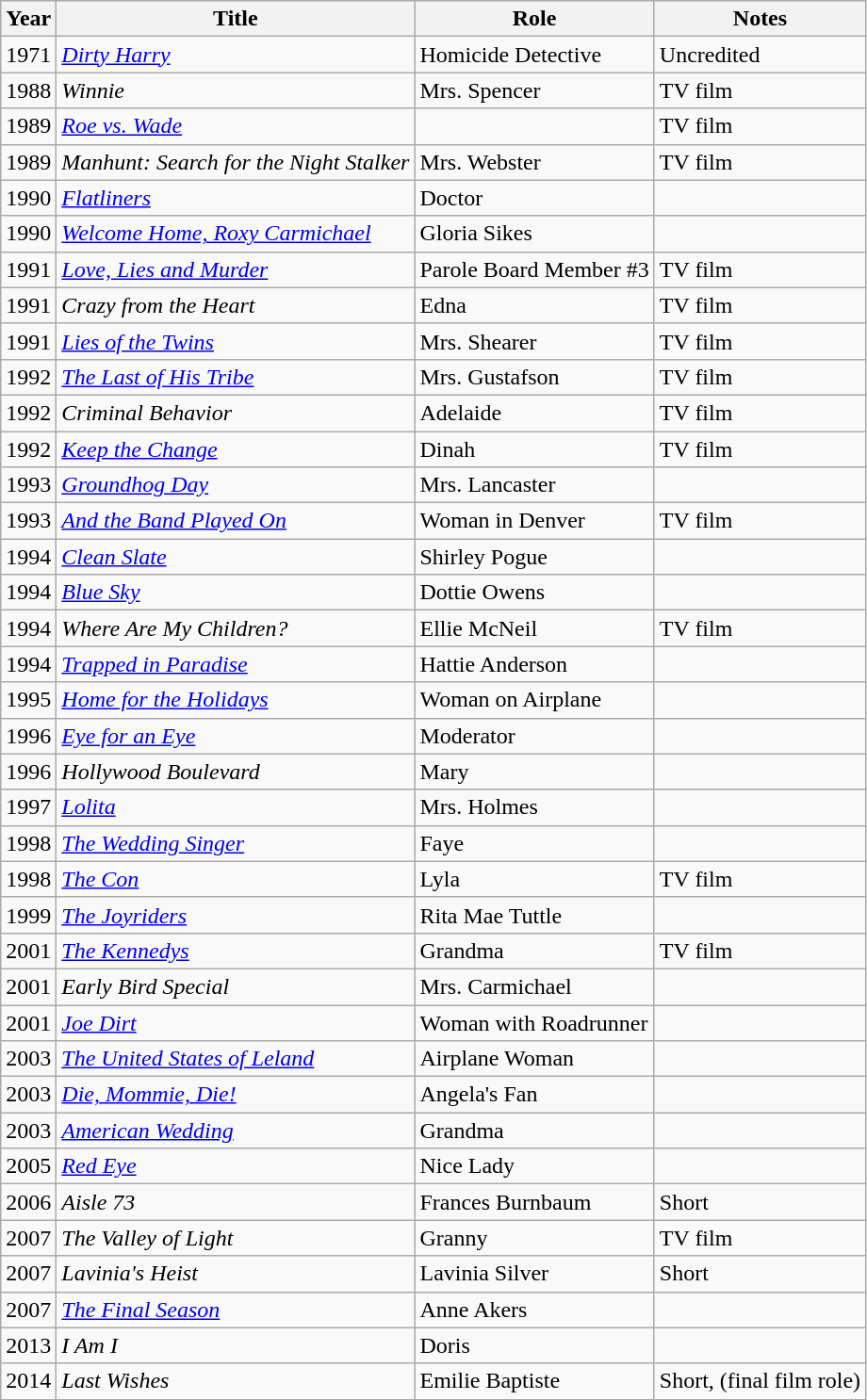<table class="wikitable sortable">
<tr>
<th>Year</th>
<th>Title</th>
<th>Role</th>
<th>Notes</th>
</tr>
<tr>
<td>1971</td>
<td><em><a href='#'>Dirty Harry</a></em></td>
<td>Homicide Detective</td>
<td>Uncredited</td>
</tr>
<tr>
<td>1988</td>
<td><em>Winnie</em></td>
<td>Mrs. Spencer</td>
<td>TV film</td>
</tr>
<tr>
<td>1989</td>
<td><a href='#'><em>Roe vs. Wade</em></a></td>
<td></td>
<td>TV film</td>
</tr>
<tr>
<td>1989</td>
<td><em>Manhunt: Search for the Night Stalker</em></td>
<td>Mrs. Webster</td>
<td>TV film</td>
</tr>
<tr>
<td>1990</td>
<td><em><a href='#'>Flatliners</a></em></td>
<td>Doctor</td>
<td></td>
</tr>
<tr>
<td>1990</td>
<td><em><a href='#'>Welcome Home, Roxy Carmichael</a></em></td>
<td>Gloria Sikes</td>
<td></td>
</tr>
<tr>
<td>1991</td>
<td><em><a href='#'>Love, Lies and Murder</a></em></td>
<td>Parole Board Member #3</td>
<td>TV film</td>
</tr>
<tr>
<td>1991</td>
<td><em>Crazy from the Heart</em></td>
<td>Edna</td>
<td>TV film</td>
</tr>
<tr>
<td>1991</td>
<td><em><a href='#'>Lies of the Twins</a></em></td>
<td>Mrs. Shearer</td>
<td>TV film</td>
</tr>
<tr>
<td>1992</td>
<td><em><a href='#'>The Last of His Tribe</a></em></td>
<td>Mrs. Gustafson</td>
<td>TV film</td>
</tr>
<tr>
<td>1992</td>
<td><em>Criminal Behavior</em></td>
<td>Adelaide</td>
<td>TV film</td>
</tr>
<tr>
<td>1992</td>
<td><a href='#'><em>Keep the Change</em></a></td>
<td>Dinah</td>
<td>TV film</td>
</tr>
<tr>
<td>1993</td>
<td><a href='#'><em>Groundhog Day</em></a></td>
<td>Mrs. Lancaster</td>
<td></td>
</tr>
<tr>
<td>1993</td>
<td><a href='#'><em>And the Band Played On</em></a></td>
<td>Woman in Denver</td>
<td>TV film</td>
</tr>
<tr>
<td>1994</td>
<td><a href='#'><em>Clean Slate</em></a></td>
<td>Shirley Pogue</td>
<td></td>
</tr>
<tr>
<td>1994</td>
<td><a href='#'><em>Blue Sky</em></a></td>
<td>Dottie Owens</td>
<td></td>
</tr>
<tr>
<td>1994</td>
<td><em>Where Are My Children?</em></td>
<td>Ellie McNeil</td>
<td>TV film</td>
</tr>
<tr>
<td>1994</td>
<td><em><a href='#'>Trapped in Paradise</a></em></td>
<td>Hattie Anderson</td>
<td></td>
</tr>
<tr>
<td>1995</td>
<td><a href='#'><em>Home for the Holidays</em></a></td>
<td>Woman on Airplane</td>
<td></td>
</tr>
<tr>
<td>1996</td>
<td><a href='#'><em>Eye for an Eye</em></a></td>
<td>Moderator</td>
<td></td>
</tr>
<tr>
<td>1996</td>
<td><em>Hollywood Boulevard</em></td>
<td>Mary</td>
<td></td>
</tr>
<tr>
<td>1997</td>
<td><a href='#'><em>Lolita</em></a></td>
<td>Mrs. Holmes</td>
<td></td>
</tr>
<tr>
<td>1998</td>
<td><em><a href='#'>The Wedding Singer</a></em></td>
<td>Faye</td>
<td></td>
</tr>
<tr>
<td>1998</td>
<td><a href='#'><em>The Con</em></a></td>
<td>Lyla</td>
<td>TV film</td>
</tr>
<tr>
<td>1999</td>
<td><em><a href='#'>The Joyriders</a></em></td>
<td>Rita Mae Tuttle</td>
<td></td>
</tr>
<tr>
<td>2001</td>
<td><a href='#'><em>The Kennedys</em></a></td>
<td>Grandma</td>
<td>TV film</td>
</tr>
<tr>
<td>2001</td>
<td><em>Early Bird Special</em></td>
<td>Mrs. Carmichael</td>
<td></td>
</tr>
<tr>
<td>2001</td>
<td><em><a href='#'>Joe Dirt</a></em></td>
<td>Woman with Roadrunner</td>
<td></td>
</tr>
<tr>
<td>2003</td>
<td><em><a href='#'>The United States of Leland</a></em></td>
<td>Airplane Woman</td>
<td></td>
</tr>
<tr>
<td>2003</td>
<td><em><a href='#'>Die, Mommie, Die!</a></em></td>
<td>Angela's Fan</td>
<td></td>
</tr>
<tr>
<td>2003</td>
<td><em><a href='#'>American Wedding</a></em></td>
<td>Grandma</td>
<td></td>
</tr>
<tr>
<td>2005</td>
<td><a href='#'><em>Red Eye</em></a></td>
<td>Nice Lady</td>
<td></td>
</tr>
<tr>
<td>2006</td>
<td><em>Aisle 73</em></td>
<td>Frances Burnbaum</td>
<td>Short</td>
</tr>
<tr>
<td>2007</td>
<td><em>The Valley of Light</em></td>
<td>Granny</td>
<td>TV film</td>
</tr>
<tr>
<td>2007</td>
<td><em>Lavinia's Heist</em></td>
<td>Lavinia Silver</td>
<td>Short</td>
</tr>
<tr>
<td>2007</td>
<td><em><a href='#'>The Final Season</a></em></td>
<td>Anne Akers</td>
<td></td>
</tr>
<tr>
<td>2013</td>
<td><em>I Am I</em></td>
<td>Doris</td>
<td></td>
</tr>
<tr>
<td>2014</td>
<td><em>Last Wishes</em></td>
<td>Emilie Baptiste</td>
<td>Short, (final film role)</td>
</tr>
</table>
